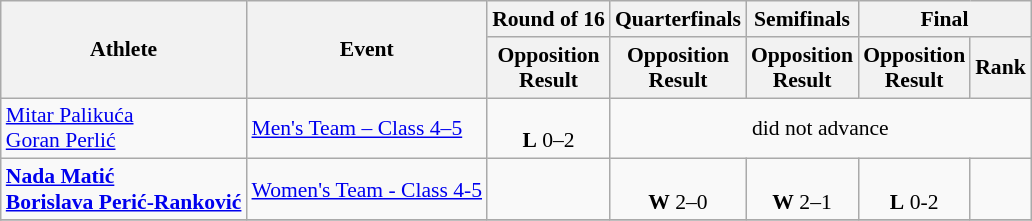<table class=wikitable style="font-size:90%">
<tr>
<th rowspan="2">Athlete</th>
<th rowspan="2">Event</th>
<th>Round of 16</th>
<th>Quarterfinals</th>
<th>Semifinals</th>
<th colspan="2">Final</th>
</tr>
<tr>
<th>Opposition<br>Result</th>
<th>Opposition<br>Result</th>
<th>Opposition<br>Result</th>
<th>Opposition<br>Result</th>
<th>Rank</th>
</tr>
<tr align=center>
<td align=left><a href='#'>Mitar Palikuća</a><br><a href='#'>Goran Perlić</a></td>
<td align=left><a href='#'>Men's Team – Class 4–5</a></td>
<td><br><strong>L</strong> 0–2</td>
<td colspan=5>did not advance</td>
</tr>
<tr align=center>
<td align=left><strong><a href='#'>Nada Matić</a><br><a href='#'>Borislava Perić-Ranković</a></strong></td>
<td align=left><a href='#'>Women's Team - Class 4-5</a></td>
<td></td>
<td><br><strong>W</strong> 2–0</td>
<td><br><strong>W</strong> 2–1</td>
<td><br><strong>L</strong> 0-2</td>
<td></td>
</tr>
<tr>
</tr>
</table>
